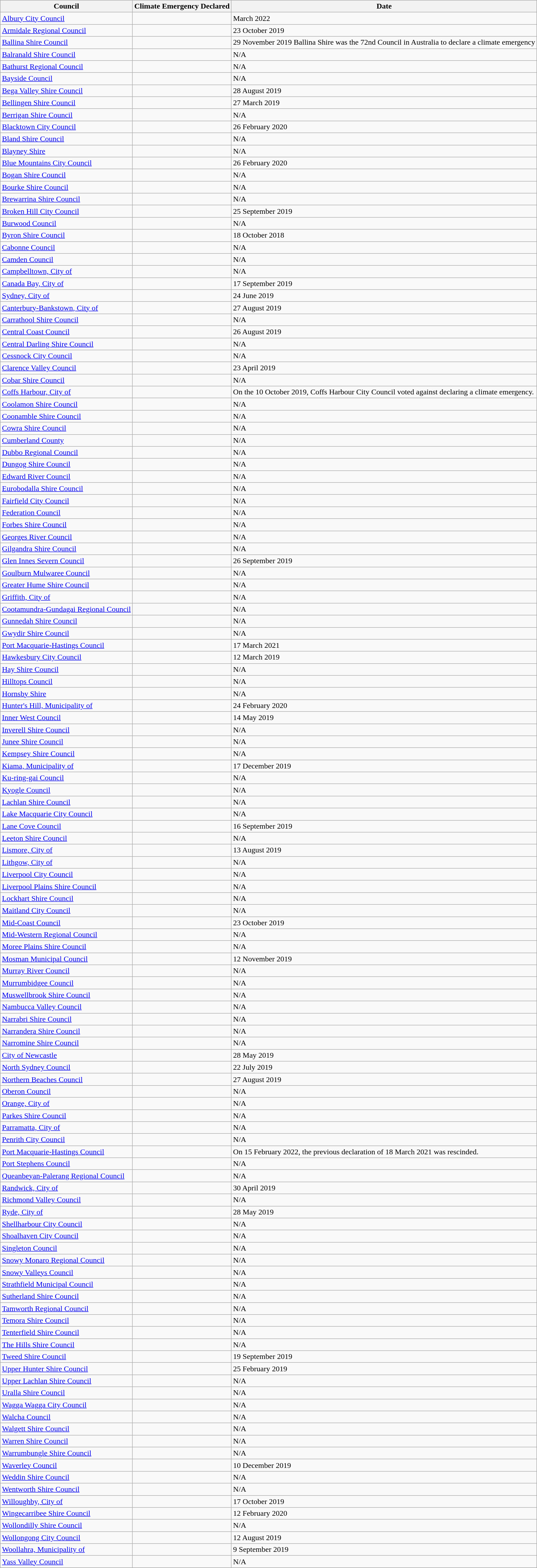<table class="wikitable sortable">
<tr>
<th>Council</th>
<th>Climate Emergency Declared</th>
<th>Date</th>
</tr>
<tr>
<td><a href='#'>Albury City Council</a></td>
<td></td>
<td>March 2022 </td>
</tr>
<tr>
<td><a href='#'>Armidale Regional Council</a></td>
<td></td>
<td>23 October 2019</td>
</tr>
<tr>
<td><a href='#'>Ballina Shire Council</a></td>
<td></td>
<td>29 November 2019 Ballina Shire was the 72nd Council in Australia to declare a climate emergency</td>
</tr>
<tr>
<td><a href='#'>Balranald Shire Council</a></td>
<td></td>
<td>N/A</td>
</tr>
<tr>
<td><a href='#'>Bathurst Regional Council</a></td>
<td></td>
<td>N/A</td>
</tr>
<tr>
<td><a href='#'>Bayside Council</a></td>
<td></td>
<td>N/A</td>
</tr>
<tr>
<td><a href='#'>Bega Valley Shire Council</a></td>
<td></td>
<td>28 August 2019</td>
</tr>
<tr>
<td><a href='#'>Bellingen Shire Council</a></td>
<td></td>
<td>27 March 2019</td>
</tr>
<tr>
<td><a href='#'>Berrigan Shire Council</a></td>
<td></td>
<td>N/A</td>
</tr>
<tr>
<td><a href='#'>Blacktown City Council</a></td>
<td></td>
<td>26 February 2020</td>
</tr>
<tr>
<td><a href='#'>Bland Shire Council</a></td>
<td></td>
<td>N/A</td>
</tr>
<tr>
<td><a href='#'>Blayney Shire</a></td>
<td></td>
<td>N/A</td>
</tr>
<tr>
<td><a href='#'>Blue Mountains City Council</a></td>
<td></td>
<td>26 February 2020</td>
</tr>
<tr>
<td><a href='#'>Bogan Shire Council</a></td>
<td></td>
<td>N/A</td>
</tr>
<tr>
<td><a href='#'>Bourke Shire Council</a></td>
<td></td>
<td>N/A</td>
</tr>
<tr>
<td><a href='#'>Brewarrina Shire Council</a></td>
<td></td>
<td>N/A</td>
</tr>
<tr>
<td><a href='#'>Broken Hill City Council</a></td>
<td></td>
<td>25 September 2019</td>
</tr>
<tr>
<td><a href='#'>Burwood Council</a></td>
<td></td>
<td>N/A</td>
</tr>
<tr>
<td><a href='#'>Byron Shire Council</a></td>
<td></td>
<td>18 October 2018</td>
</tr>
<tr>
<td><a href='#'>Cabonne Council</a></td>
<td></td>
<td>N/A</td>
</tr>
<tr>
<td><a href='#'>Camden Council</a></td>
<td></td>
<td>N/A</td>
</tr>
<tr>
<td><a href='#'>Campbelltown, City of</a></td>
<td></td>
<td>N/A</td>
</tr>
<tr>
<td><a href='#'>Canada Bay, City of</a></td>
<td></td>
<td>17 September 2019</td>
</tr>
<tr>
<td><a href='#'>Sydney, City of</a></td>
<td></td>
<td>24 June 2019</td>
</tr>
<tr>
<td><a href='#'>Canterbury-Bankstown, City of</a></td>
<td></td>
<td>27 August 2019</td>
</tr>
<tr>
<td><a href='#'>Carrathool Shire Council</a></td>
<td></td>
<td>N/A</td>
</tr>
<tr>
<td><a href='#'>Central Coast Council</a></td>
<td></td>
<td>26 August 2019</td>
</tr>
<tr>
<td><a href='#'>Central Darling Shire Council</a></td>
<td></td>
<td>N/A</td>
</tr>
<tr>
<td><a href='#'>Cessnock City Council</a></td>
<td></td>
<td>N/A</td>
</tr>
<tr>
<td><a href='#'>Clarence Valley Council</a></td>
<td></td>
<td>23 April 2019</td>
</tr>
<tr>
<td><a href='#'>Cobar Shire Council</a></td>
<td></td>
<td>N/A</td>
</tr>
<tr>
<td><a href='#'>Coffs Harbour, City of</a></td>
<td></td>
<td>On the 10 October 2019, Coffs Harbour City Council voted against declaring a climate emergency.</td>
</tr>
<tr>
<td><a href='#'>Coolamon Shire Council</a></td>
<td></td>
<td>N/A</td>
</tr>
<tr>
<td><a href='#'>Coonamble Shire Council</a></td>
<td></td>
<td>N/A</td>
</tr>
<tr>
<td><a href='#'>Cowra Shire Council</a></td>
<td></td>
<td>N/A</td>
</tr>
<tr>
<td><a href='#'>Cumberland County</a></td>
<td></td>
<td>N/A</td>
</tr>
<tr>
<td><a href='#'>Dubbo Regional Council</a></td>
<td></td>
<td>N/A</td>
</tr>
<tr>
<td><a href='#'>Dungog Shire Council</a></td>
<td></td>
<td>N/A</td>
</tr>
<tr>
<td><a href='#'>Edward River Council</a></td>
<td></td>
<td>N/A</td>
</tr>
<tr>
<td><a href='#'>Eurobodalla Shire Council</a></td>
<td></td>
<td>N/A</td>
</tr>
<tr>
<td><a href='#'>Fairfield City Council</a></td>
<td></td>
<td>N/A</td>
</tr>
<tr>
<td><a href='#'>Federation Council</a></td>
<td></td>
<td>N/A</td>
</tr>
<tr>
<td><a href='#'>Forbes Shire Council</a></td>
<td></td>
<td>N/A</td>
</tr>
<tr>
<td><a href='#'>Georges River Council</a></td>
<td></td>
<td>N/A</td>
</tr>
<tr>
<td><a href='#'>Gilgandra Shire Council</a></td>
<td></td>
<td>N/A</td>
</tr>
<tr>
<td><a href='#'>Glen Innes Severn Council</a></td>
<td></td>
<td>26 September 2019</td>
</tr>
<tr>
<td><a href='#'>Goulburn Mulwaree Council</a></td>
<td></td>
<td>N/A</td>
</tr>
<tr>
<td><a href='#'>Greater Hume Shire Council</a></td>
<td></td>
<td>N/A</td>
</tr>
<tr>
<td><a href='#'>Griffith, City of</a></td>
<td></td>
<td>N/A</td>
</tr>
<tr>
<td><a href='#'>Cootamundra-Gundagai Regional Council</a></td>
<td></td>
<td>N/A</td>
</tr>
<tr>
<td><a href='#'>Gunnedah Shire Council</a></td>
<td></td>
<td>N/A</td>
</tr>
<tr>
<td><a href='#'>Gwydir Shire Council</a></td>
<td></td>
<td>N/A</td>
</tr>
<tr>
<td><a href='#'>Port Macquarie-Hastings Council</a></td>
<td></td>
<td>17 March 2021</td>
</tr>
<tr>
<td><a href='#'>Hawkesbury City Council</a></td>
<td></td>
<td>12 March 2019</td>
</tr>
<tr>
<td><a href='#'>Hay Shire Council</a></td>
<td></td>
<td>N/A</td>
</tr>
<tr>
<td><a href='#'>Hilltops Council</a></td>
<td></td>
<td>N/A</td>
</tr>
<tr>
<td><a href='#'>Hornsby Shire</a></td>
<td></td>
<td>N/A</td>
</tr>
<tr>
<td><a href='#'>Hunter's Hill, Municipality of</a></td>
<td></td>
<td>24 February 2020</td>
</tr>
<tr>
<td><a href='#'>Inner West Council</a></td>
<td></td>
<td>14 May 2019</td>
</tr>
<tr>
<td><a href='#'>Inverell Shire Council</a></td>
<td></td>
<td>N/A</td>
</tr>
<tr>
<td><a href='#'>Junee Shire Council</a></td>
<td></td>
<td>N/A</td>
</tr>
<tr>
<td><a href='#'>Kempsey Shire Council</a></td>
<td></td>
<td>N/A</td>
</tr>
<tr>
<td><a href='#'>Kiama, Municipality of</a></td>
<td></td>
<td>17 December 2019</td>
</tr>
<tr>
<td><a href='#'>Ku-ring-gai Council</a></td>
<td></td>
<td>N/A</td>
</tr>
<tr>
<td><a href='#'>Kyogle Council</a></td>
<td></td>
<td>N/A</td>
</tr>
<tr>
<td><a href='#'>Lachlan Shire Council</a></td>
<td></td>
<td>N/A</td>
</tr>
<tr>
<td><a href='#'>Lake Macquarie City Council</a></td>
<td></td>
<td>N/A</td>
</tr>
<tr>
<td><a href='#'>Lane Cove Council</a></td>
<td></td>
<td>16 September 2019</td>
</tr>
<tr>
<td><a href='#'>Leeton Shire Council</a></td>
<td></td>
<td>N/A</td>
</tr>
<tr>
<td><a href='#'>Lismore, City of</a></td>
<td></td>
<td>13 August 2019</td>
</tr>
<tr>
<td><a href='#'>Lithgow, City of</a></td>
<td></td>
<td>N/A</td>
</tr>
<tr>
<td><a href='#'>Liverpool City Council</a></td>
<td></td>
<td>N/A</td>
</tr>
<tr>
<td><a href='#'>Liverpool Plains Shire Council</a></td>
<td></td>
<td>N/A</td>
</tr>
<tr>
<td><a href='#'>Lockhart Shire Council</a></td>
<td></td>
<td>N/A</td>
</tr>
<tr>
<td><a href='#'>Maitland City Council</a></td>
<td></td>
<td>N/A</td>
</tr>
<tr>
<td><a href='#'>Mid-Coast Council</a></td>
<td></td>
<td>23 October 2019</td>
</tr>
<tr>
<td><a href='#'>Mid-Western Regional Council</a></td>
<td></td>
<td>N/A</td>
</tr>
<tr>
<td><a href='#'>Moree Plains Shire Council</a></td>
<td></td>
<td>N/A</td>
</tr>
<tr>
<td><a href='#'>Mosman Municipal Council</a></td>
<td></td>
<td>12 November 2019</td>
</tr>
<tr>
<td><a href='#'>Murray River Council</a></td>
<td></td>
<td>N/A</td>
</tr>
<tr>
<td><a href='#'>Murrumbidgee Council</a></td>
<td></td>
<td>N/A</td>
</tr>
<tr>
<td><a href='#'>Muswellbrook Shire Council</a></td>
<td></td>
<td>N/A</td>
</tr>
<tr>
<td><a href='#'>Nambucca Valley Council</a></td>
<td></td>
<td>N/A</td>
</tr>
<tr>
<td><a href='#'>Narrabri Shire Council</a></td>
<td></td>
<td>N/A</td>
</tr>
<tr>
<td><a href='#'>Narrandera Shire Council</a></td>
<td></td>
<td>N/A</td>
</tr>
<tr>
<td><a href='#'>Narromine Shire Council</a></td>
<td></td>
<td>N/A</td>
</tr>
<tr>
<td><a href='#'>City of Newcastle</a></td>
<td></td>
<td>28 May 2019</td>
</tr>
<tr>
<td><a href='#'>North Sydney Council</a></td>
<td></td>
<td>22 July 2019</td>
</tr>
<tr>
<td><a href='#'>Northern Beaches Council</a></td>
<td></td>
<td>27 August 2019</td>
</tr>
<tr>
<td><a href='#'>Oberon Council</a></td>
<td></td>
<td>N/A</td>
</tr>
<tr>
<td><a href='#'>Orange, City of</a></td>
<td></td>
<td>N/A</td>
</tr>
<tr>
<td><a href='#'>Parkes Shire Council</a></td>
<td></td>
<td>N/A</td>
</tr>
<tr>
<td><a href='#'>Parramatta, City of</a></td>
<td></td>
<td>N/A</td>
</tr>
<tr>
<td><a href='#'>Penrith City Council</a></td>
<td></td>
<td>N/A</td>
</tr>
<tr>
<td><a href='#'>Port Macquarie-Hastings Council</a></td>
<td></td>
<td>On 15 February 2022, the previous declaration of 18 March 2021 was rescinded.</td>
</tr>
<tr>
<td><a href='#'>Port Stephens Council</a></td>
<td></td>
<td>N/A</td>
</tr>
<tr>
<td><a href='#'>Queanbeyan-Palerang Regional Council</a></td>
<td></td>
<td>N/A</td>
</tr>
<tr>
<td><a href='#'>Randwick, City of</a></td>
<td></td>
<td>30 April 2019</td>
</tr>
<tr>
<td><a href='#'>Richmond Valley Council</a></td>
<td></td>
<td>N/A</td>
</tr>
<tr>
<td><a href='#'>Ryde, City of</a></td>
<td></td>
<td>28 May 2019</td>
</tr>
<tr>
<td><a href='#'>Shellharbour City Council</a></td>
<td></td>
<td>N/A</td>
</tr>
<tr>
<td><a href='#'>Shoalhaven City Council</a></td>
<td></td>
<td>N/A</td>
</tr>
<tr>
<td><a href='#'>Singleton Council</a></td>
<td></td>
<td>N/A</td>
</tr>
<tr>
<td><a href='#'>Snowy Monaro Regional Council</a></td>
<td></td>
<td>N/A</td>
</tr>
<tr>
<td><a href='#'>Snowy Valleys Council</a></td>
<td></td>
<td>N/A</td>
</tr>
<tr>
<td><a href='#'>Strathfield Municipal Council</a></td>
<td></td>
<td>N/A</td>
</tr>
<tr>
<td><a href='#'>Sutherland Shire Council</a></td>
<td></td>
<td>N/A</td>
</tr>
<tr>
<td><a href='#'>Tamworth Regional Council</a></td>
<td></td>
<td>N/A</td>
</tr>
<tr>
<td><a href='#'>Temora Shire Council</a></td>
<td></td>
<td>N/A</td>
</tr>
<tr>
<td><a href='#'>Tenterfield Shire Council</a></td>
<td></td>
<td>N/A</td>
</tr>
<tr>
<td><a href='#'>The Hills Shire Council</a></td>
<td></td>
<td>N/A</td>
</tr>
<tr>
<td><a href='#'>Tweed Shire Council</a></td>
<td></td>
<td>19 September 2019</td>
</tr>
<tr>
<td><a href='#'>Upper Hunter Shire Council</a></td>
<td></td>
<td>25 February 2019</td>
</tr>
<tr>
<td><a href='#'>Upper Lachlan Shire Council</a></td>
<td></td>
<td>N/A</td>
</tr>
<tr>
<td><a href='#'>Uralla Shire Council</a></td>
<td></td>
<td>N/A</td>
</tr>
<tr>
<td><a href='#'>Wagga Wagga City Council</a></td>
<td></td>
<td>N/A</td>
</tr>
<tr>
<td><a href='#'>Walcha Council</a></td>
<td></td>
<td>N/A</td>
</tr>
<tr>
<td><a href='#'>Walgett Shire Council</a></td>
<td></td>
<td>N/A</td>
</tr>
<tr>
<td><a href='#'>Warren Shire Council</a></td>
<td></td>
<td>N/A</td>
</tr>
<tr>
<td><a href='#'>Warrumbungle Shire Council</a></td>
<td></td>
<td>N/A</td>
</tr>
<tr>
<td><a href='#'>Waverley Council</a></td>
<td></td>
<td>10 December 2019</td>
</tr>
<tr>
<td><a href='#'>Weddin Shire Council</a></td>
<td></td>
<td>N/A</td>
</tr>
<tr>
<td><a href='#'>Wentworth Shire Council</a></td>
<td></td>
<td>N/A</td>
</tr>
<tr>
<td><a href='#'>Willoughby, City of</a></td>
<td></td>
<td>17 October 2019</td>
</tr>
<tr>
<td><a href='#'>Wingecarribee Shire Council</a></td>
<td></td>
<td>12 February 2020</td>
</tr>
<tr>
<td><a href='#'>Wollondilly Shire Council</a></td>
<td></td>
<td>N/A</td>
</tr>
<tr>
<td><a href='#'>Wollongong City Council</a></td>
<td></td>
<td>12 August 2019</td>
</tr>
<tr>
<td><a href='#'>Woollahra, Municipality of</a></td>
<td></td>
<td>9 September 2019</td>
</tr>
<tr>
<td><a href='#'>Yass Valley Council</a></td>
<td></td>
<td>N/A</td>
</tr>
<tr>
</tr>
</table>
